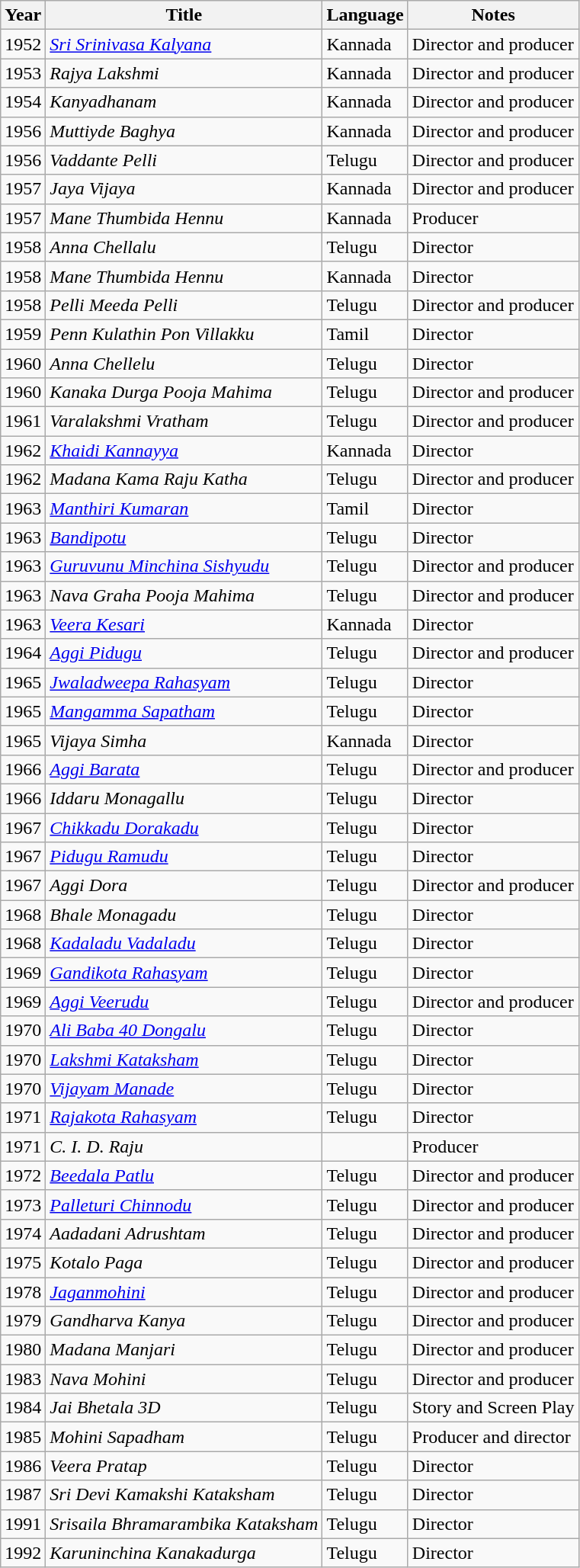<table class="wikitable sortable">
<tr>
<th scope="col">Year</th>
<th scope="col">Title</th>
<th scope="col">Language</th>
<th class="unsortable" scope="col">Notes</th>
</tr>
<tr>
<td>1952</td>
<td><em><a href='#'>Sri Srinivasa Kalyana</a></em></td>
<td>Kannada</td>
<td>Director and producer</td>
</tr>
<tr>
<td>1953</td>
<td><em>Rajya Lakshmi</em></td>
<td>Kannada</td>
<td>Director and producer</td>
</tr>
<tr>
<td>1954</td>
<td><em>Kanyadhanam</em></td>
<td>Kannada</td>
<td>Director and producer</td>
</tr>
<tr>
<td>1956</td>
<td><em>Muttiyde Baghya</em></td>
<td>Kannada</td>
<td>Director and producer</td>
</tr>
<tr>
<td>1956</td>
<td><em>Vaddante Pelli</em></td>
<td>Telugu</td>
<td>Director and producer</td>
</tr>
<tr>
<td>1957</td>
<td><em>Jaya Vijaya</em></td>
<td>Kannada</td>
<td>Director and producer</td>
</tr>
<tr>
<td>1957</td>
<td><em>Mane Thumbida Hennu</em></td>
<td>Kannada</td>
<td>Producer</td>
</tr>
<tr>
<td>1958</td>
<td><em>Anna Chellalu</em></td>
<td>Telugu</td>
<td>Director</td>
</tr>
<tr>
<td>1958</td>
<td><em>Mane Thumbida Hennu</em></td>
<td>Kannada</td>
<td>Director</td>
</tr>
<tr>
<td>1958</td>
<td><em>Pelli Meeda Pelli</em></td>
<td>Telugu</td>
<td>Director and producer</td>
</tr>
<tr>
<td>1959</td>
<td><em>Penn Kulathin Pon Villakku</em></td>
<td>Tamil</td>
<td>Director</td>
</tr>
<tr>
<td>1960</td>
<td><em>Anna Chellelu</em></td>
<td>Telugu</td>
<td>Director</td>
</tr>
<tr>
<td>1960</td>
<td><em>Kanaka Durga Pooja Mahima</em></td>
<td>Telugu</td>
<td>Director and producer</td>
</tr>
<tr>
<td>1961</td>
<td><em>Varalakshmi Vratham</em></td>
<td>Telugu</td>
<td>Director and producer</td>
</tr>
<tr>
<td>1962</td>
<td><em><a href='#'>Khaidi Kannayya</a></em></td>
<td>Kannada</td>
<td>Director</td>
</tr>
<tr>
<td>1962</td>
<td><em>Madana Kama Raju Katha</em></td>
<td>Telugu</td>
<td>Director and producer</td>
</tr>
<tr>
<td>1963</td>
<td><em><a href='#'>Manthiri Kumaran</a></em></td>
<td>Tamil</td>
<td>Director</td>
</tr>
<tr>
<td>1963</td>
<td><a href='#'><em>Bandipotu</em></a></td>
<td>Telugu</td>
<td>Director</td>
</tr>
<tr>
<td>1963</td>
<td><em><a href='#'>Guruvunu Minchina Sishyudu</a></em></td>
<td>Telugu</td>
<td>Director and producer</td>
</tr>
<tr>
<td>1963</td>
<td><em>Nava Graha Pooja Mahima</em></td>
<td>Telugu</td>
<td>Director and producer</td>
</tr>
<tr>
<td>1963</td>
<td><em><a href='#'>Veera Kesari</a></em></td>
<td>Kannada</td>
<td>Director</td>
</tr>
<tr>
<td>1964</td>
<td><em><a href='#'>Aggi Pidugu</a></em></td>
<td>Telugu</td>
<td>Director and producer</td>
</tr>
<tr>
<td>1965</td>
<td><em><a href='#'>Jwaladweepa Rahasyam</a></em></td>
<td>Telugu</td>
<td>Director</td>
</tr>
<tr>
<td>1965</td>
<td><a href='#'><em>Mangamma Sapatham</em></a></td>
<td>Telugu</td>
<td>Director</td>
</tr>
<tr>
<td>1965</td>
<td><em>Vijaya Simha</em></td>
<td>Kannada</td>
<td>Director</td>
</tr>
<tr>
<td>1966</td>
<td><em><a href='#'>Aggi Barata</a></em></td>
<td>Telugu</td>
<td>Director and producer</td>
</tr>
<tr>
<td>1966</td>
<td><em>Iddaru Monagallu</em></td>
<td>Telugu</td>
<td>Director</td>
</tr>
<tr>
<td>1967</td>
<td><a href='#'><em>Chikkadu Dorakadu</em></a></td>
<td>Telugu</td>
<td>Director</td>
</tr>
<tr>
<td>1967</td>
<td><em><a href='#'>Pidugu Ramudu</a></em></td>
<td>Telugu</td>
<td>Director</td>
</tr>
<tr>
<td>1967</td>
<td><em>Aggi Dora</em></td>
<td>Telugu</td>
<td>Director and producer</td>
</tr>
<tr>
<td>1968</td>
<td><em>Bhale Monagadu</em></td>
<td>Telugu</td>
<td>Director</td>
</tr>
<tr>
<td>1968</td>
<td><em><a href='#'>Kadaladu Vadaladu</a></em></td>
<td>Telugu</td>
<td>Director</td>
</tr>
<tr>
<td>1969</td>
<td><em><a href='#'>Gandikota Rahasyam</a></em></td>
<td>Telugu</td>
<td>Director</td>
</tr>
<tr>
<td>1969</td>
<td><em><a href='#'>Aggi Veerudu</a></em></td>
<td>Telugu</td>
<td>Director and producer</td>
</tr>
<tr>
<td>1970</td>
<td><em><a href='#'>Ali Baba 40 Dongalu</a></em></td>
<td>Telugu</td>
<td>Director</td>
</tr>
<tr>
<td>1970</td>
<td><em><a href='#'>Lakshmi Kataksham</a></em></td>
<td>Telugu</td>
<td>Director</td>
</tr>
<tr>
<td>1970</td>
<td><em><a href='#'>Vijayam Manade</a></em></td>
<td>Telugu</td>
<td>Director</td>
</tr>
<tr>
<td>1971</td>
<td><em><a href='#'>Rajakota Rahasyam</a></em></td>
<td>Telugu</td>
<td>Director</td>
</tr>
<tr>
<td>1971</td>
<td><em>C. I. D. Raju</em></td>
<td></td>
<td>Producer</td>
</tr>
<tr>
<td>1972</td>
<td><em><a href='#'>Beedala Patlu</a></em></td>
<td>Telugu</td>
<td>Director and producer</td>
</tr>
<tr>
<td>1973</td>
<td><em><a href='#'>Palleturi Chinnodu</a></em></td>
<td>Telugu</td>
<td>Director and producer</td>
</tr>
<tr>
<td>1974</td>
<td><em>Aadadani Adrushtam</em></td>
<td>Telugu</td>
<td>Director and producer</td>
</tr>
<tr>
<td>1975</td>
<td><em>Kotalo Paga</em></td>
<td>Telugu</td>
<td>Director and producer</td>
</tr>
<tr>
<td>1978</td>
<td><a href='#'><em>Jaganmohini</em></a></td>
<td>Telugu</td>
<td>Director and producer</td>
</tr>
<tr>
<td>1979</td>
<td><em>Gandharva Kanya</em></td>
<td>Telugu</td>
<td>Director and producer</td>
</tr>
<tr>
<td>1980</td>
<td><em>Madana Manjari</em></td>
<td>Telugu</td>
<td>Director and producer</td>
</tr>
<tr>
<td>1983</td>
<td><em>Nava Mohini</em></td>
<td>Telugu</td>
<td>Director and producer</td>
</tr>
<tr>
<td>1984</td>
<td><em>Jai Bhetala 3D</em></td>
<td>Telugu</td>
<td>Story and Screen Play</td>
</tr>
<tr>
<td>1985</td>
<td><em>Mohini Sapadham</em></td>
<td>Telugu</td>
<td>Producer and director</td>
</tr>
<tr>
<td>1986</td>
<td><em>Veera Pratap</em></td>
<td>Telugu</td>
<td>Director</td>
</tr>
<tr>
<td>1987</td>
<td><em>Sri Devi Kamakshi Kataksham</em></td>
<td>Telugu</td>
<td>Director</td>
</tr>
<tr>
<td>1991</td>
<td><em>Srisaila Bhramarambika Kataksham</em></td>
<td>Telugu</td>
<td>Director</td>
</tr>
<tr>
<td>1992</td>
<td><em>Karuninchina Kanakadurga</em></td>
<td>Telugu</td>
<td>Director</td>
</tr>
</table>
